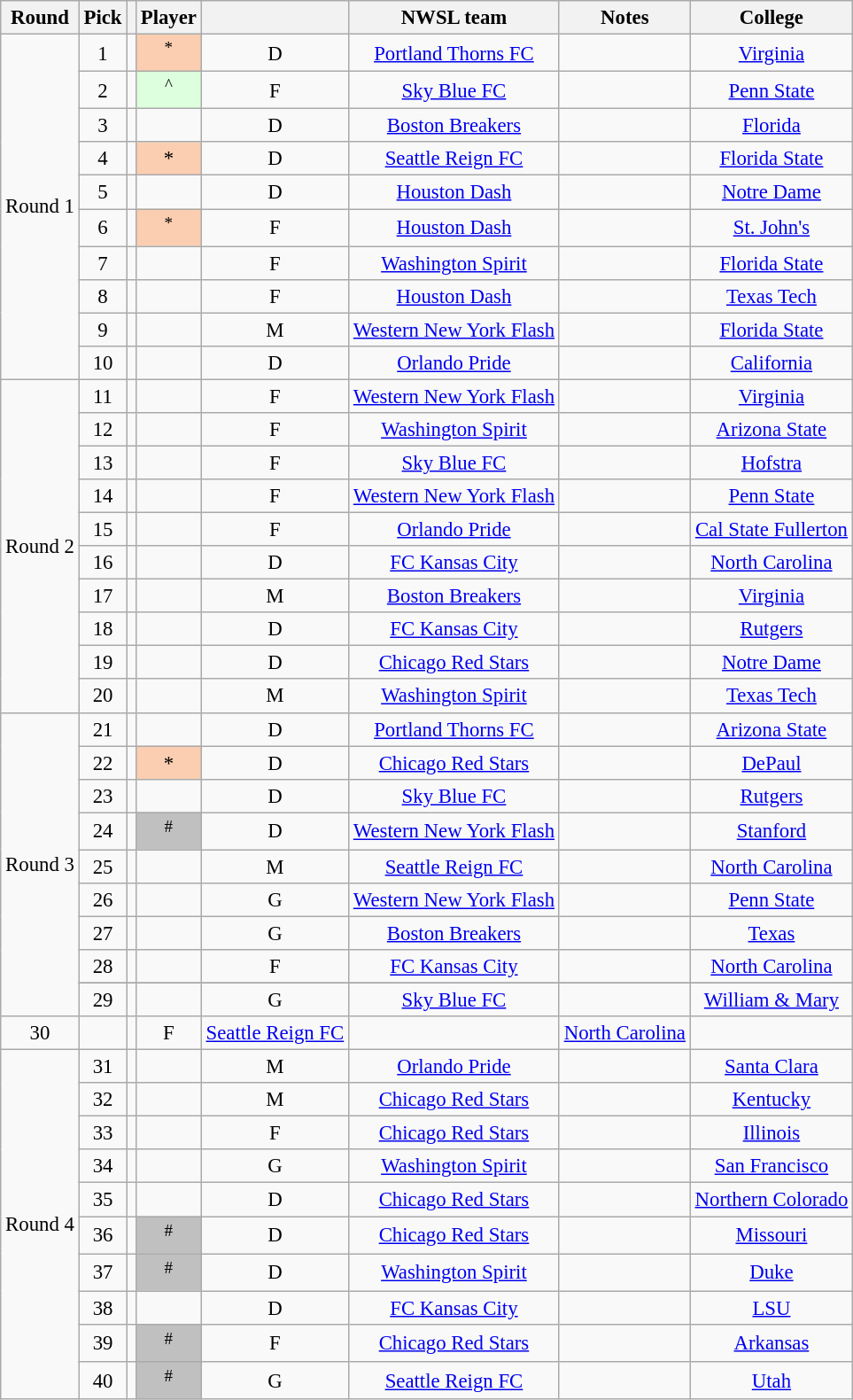<table class="wikitable sortable" style="font-size: 95%;text-align: center;">
<tr>
<th>Round</th>
<th>Pick</th>
<th></th>
<th>Player</th>
<th></th>
<th>NWSL team</th>
<th class=unsortable>Notes</th>
<th>College</th>
</tr>
<tr>
<td rowspan="10">Round 1</td>
<td>1</td>
<td></td>
<td bgcolor="#FBCEB1"><sup>*</sup></td>
<td>D</td>
<td><a href='#'>Portland Thorns FC</a></td>
<td></td>
<td><a href='#'>Virginia</a></td>
</tr>
<tr>
<td>2</td>
<td></td>
<td bgcolor="#DDFFDD"><sup>^</sup></td>
<td>F</td>
<td><a href='#'>Sky Blue FC</a></td>
<td></td>
<td><a href='#'>Penn State</a></td>
</tr>
<tr>
<td>3</td>
<td></td>
<td></td>
<td>D</td>
<td><a href='#'>Boston Breakers</a></td>
<td></td>
<td><a href='#'>Florida</a></td>
</tr>
<tr>
<td>4</td>
<td></td>
<td bgcolor="#FBCEB1"> *</td>
<td>D</td>
<td><a href='#'>Seattle Reign FC</a></td>
<td></td>
<td><a href='#'>Florida State</a></td>
</tr>
<tr>
<td>5</td>
<td></td>
<td></td>
<td>D</td>
<td><a href='#'>Houston Dash</a></td>
<td></td>
<td><a href='#'>Notre Dame</a></td>
</tr>
<tr>
<td>6</td>
<td></td>
<td bgcolor="#FBCEB1"><sup>*</sup></td>
<td>F</td>
<td><a href='#'>Houston Dash</a></td>
<td></td>
<td><a href='#'>St. John's</a></td>
</tr>
<tr>
<td>7</td>
<td></td>
<td></td>
<td>F</td>
<td><a href='#'>Washington Spirit</a></td>
<td></td>
<td><a href='#'>Florida State</a></td>
</tr>
<tr>
<td>8</td>
<td></td>
<td></td>
<td>F</td>
<td><a href='#'>Houston Dash</a></td>
<td></td>
<td><a href='#'>Texas Tech</a></td>
</tr>
<tr>
<td>9</td>
<td></td>
<td></td>
<td>M</td>
<td><a href='#'>Western New York Flash</a></td>
<td></td>
<td><a href='#'>Florida State</a></td>
</tr>
<tr>
<td>10</td>
<td></td>
<td></td>
<td>D</td>
<td><a href='#'>Orlando Pride</a></td>
<td></td>
<td><a href='#'>California</a></td>
</tr>
<tr>
<td rowspan="10">Round 2</td>
<td>11</td>
<td></td>
<td></td>
<td>F</td>
<td><a href='#'>Western New York Flash</a></td>
<td></td>
<td><a href='#'>Virginia</a></td>
</tr>
<tr>
<td>12</td>
<td></td>
<td></td>
<td>F</td>
<td><a href='#'>Washington Spirit</a></td>
<td></td>
<td><a href='#'>Arizona State</a></td>
</tr>
<tr>
<td>13</td>
<td></td>
<td></td>
<td>F</td>
<td><a href='#'>Sky Blue FC</a></td>
<td></td>
<td><a href='#'>Hofstra</a></td>
</tr>
<tr>
<td>14</td>
<td></td>
<td></td>
<td>F</td>
<td><a href='#'>Western New York Flash</a></td>
<td></td>
<td><a href='#'>Penn State</a></td>
</tr>
<tr>
<td>15</td>
<td></td>
<td></td>
<td>F</td>
<td><a href='#'>Orlando Pride</a></td>
<td></td>
<td><a href='#'>Cal State Fullerton</a></td>
</tr>
<tr>
<td>16</td>
<td></td>
<td></td>
<td>D</td>
<td><a href='#'>FC Kansas City</a></td>
<td></td>
<td><a href='#'>North Carolina</a></td>
</tr>
<tr>
<td>17</td>
<td></td>
<td></td>
<td>M</td>
<td><a href='#'>Boston Breakers</a></td>
<td></td>
<td><a href='#'>Virginia</a></td>
</tr>
<tr>
<td>18</td>
<td></td>
<td></td>
<td>D</td>
<td><a href='#'>FC Kansas City</a></td>
<td></td>
<td><a href='#'>Rutgers</a></td>
</tr>
<tr>
<td>19</td>
<td></td>
<td></td>
<td>D</td>
<td><a href='#'>Chicago Red Stars</a></td>
<td></td>
<td><a href='#'>Notre Dame</a></td>
</tr>
<tr>
<td>20</td>
<td></td>
<td></td>
<td>M</td>
<td><a href='#'>Washington Spirit</a></td>
<td></td>
<td><a href='#'>Texas Tech</a></td>
</tr>
<tr>
<td rowspan="10">Round 3</td>
<td>21</td>
<td></td>
<td></td>
<td>D</td>
<td><a href='#'>Portland Thorns FC</a></td>
<td></td>
<td><a href='#'>Arizona State</a></td>
</tr>
<tr>
<td>22</td>
<td></td>
<td bgcolor="#FBCEB1"> *</td>
<td>D</td>
<td><a href='#'>Chicago Red Stars</a></td>
<td></td>
<td><a href='#'>DePaul</a></td>
</tr>
<tr>
<td>23</td>
<td></td>
<td></td>
<td>D</td>
<td><a href='#'>Sky Blue FC</a></td>
<td></td>
<td><a href='#'>Rutgers</a></td>
</tr>
<tr>
<td>24</td>
<td></td>
<td bgcolor="#C0C0C0"><sup>#</sup></td>
<td>D</td>
<td><a href='#'>Western New York Flash</a></td>
<td></td>
<td><a href='#'>Stanford</a></td>
</tr>
<tr>
<td>25</td>
<td></td>
<td></td>
<td>M</td>
<td><a href='#'>Seattle Reign FC</a></td>
<td></td>
<td><a href='#'>North Carolina</a></td>
</tr>
<tr>
<td>26</td>
<td></td>
<td></td>
<td>G</td>
<td><a href='#'>Western New York Flash</a></td>
<td></td>
<td><a href='#'>Penn State</a></td>
</tr>
<tr>
<td>27</td>
<td></td>
<td></td>
<td>G</td>
<td><a href='#'>Boston Breakers</a></td>
<td></td>
<td><a href='#'>Texas</a></td>
</tr>
<tr>
<td>28</td>
<td></td>
<td></td>
<td>F</td>
<td><a href='#'>FC Kansas City</a></td>
<td></td>
<td><a href='#'>North Carolina</a></td>
</tr>
<tr>
</tr>
<tr>
<td>29</td>
<td></td>
<td></td>
<td>G</td>
<td><a href='#'>Sky Blue FC</a></td>
<td></td>
<td><a href='#'>William & Mary</a></td>
</tr>
<tr>
<td>30</td>
<td></td>
<td></td>
<td>F</td>
<td><a href='#'>Seattle Reign FC</a></td>
<td></td>
<td><a href='#'>North Carolina</a></td>
</tr>
<tr>
<td rowspan="10">Round 4</td>
<td>31</td>
<td></td>
<td></td>
<td>M</td>
<td><a href='#'>Orlando Pride</a></td>
<td></td>
<td><a href='#'>Santa Clara</a></td>
</tr>
<tr>
<td>32</td>
<td></td>
<td></td>
<td>M</td>
<td><a href='#'>Chicago Red Stars</a></td>
<td></td>
<td><a href='#'>Kentucky</a></td>
</tr>
<tr>
<td>33</td>
<td></td>
<td></td>
<td>F</td>
<td><a href='#'>Chicago Red Stars</a></td>
<td></td>
<td><a href='#'>Illinois</a></td>
</tr>
<tr>
<td>34</td>
<td></td>
<td></td>
<td>G</td>
<td><a href='#'>Washington Spirit</a></td>
<td></td>
<td><a href='#'>San Francisco</a></td>
</tr>
<tr>
<td>35</td>
<td></td>
<td></td>
<td>D</td>
<td><a href='#'>Chicago Red Stars</a></td>
<td></td>
<td><a href='#'>Northern Colorado</a></td>
</tr>
<tr>
<td>36</td>
<td></td>
<td bgcolor="#C0C0C0"><sup>#</sup></td>
<td>D</td>
<td><a href='#'>Chicago Red Stars</a></td>
<td></td>
<td><a href='#'>Missouri</a></td>
</tr>
<tr>
<td>37</td>
<td></td>
<td bgcolor="#C0C0C0"><sup>#</sup></td>
<td>D</td>
<td><a href='#'>Washington Spirit</a></td>
<td></td>
<td><a href='#'>Duke</a></td>
</tr>
<tr>
<td>38</td>
<td></td>
<td></td>
<td>D</td>
<td><a href='#'>FC Kansas City</a></td>
<td></td>
<td><a href='#'>LSU</a></td>
</tr>
<tr>
<td>39</td>
<td></td>
<td bgcolor="#C0C0C0"><sup>#</sup></td>
<td>F</td>
<td><a href='#'>Chicago Red Stars</a></td>
<td></td>
<td><a href='#'>Arkansas</a></td>
</tr>
<tr>
<td>40</td>
<td></td>
<td bgcolor="#C0C0C0"><sup>#</sup></td>
<td>G</td>
<td><a href='#'>Seattle Reign FC</a></td>
<td></td>
<td><a href='#'>Utah</a></td>
</tr>
</table>
